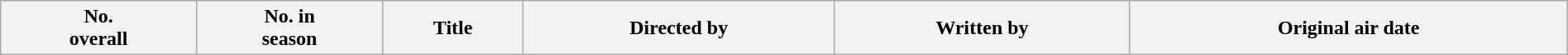<table class="wikitable plainrowheaders" style="width:100%; background:#fff;">
<tr>
<th style="background:#;">No.<br>overall</th>
<th style="background:#;">No. in<br>season</th>
<th style="background:#;">Title</th>
<th style="background:#;">Directed by</th>
<th style="background:#;">Written by</th>
<th style="background:#;">Original air date<br>











</th>
</tr>
</table>
